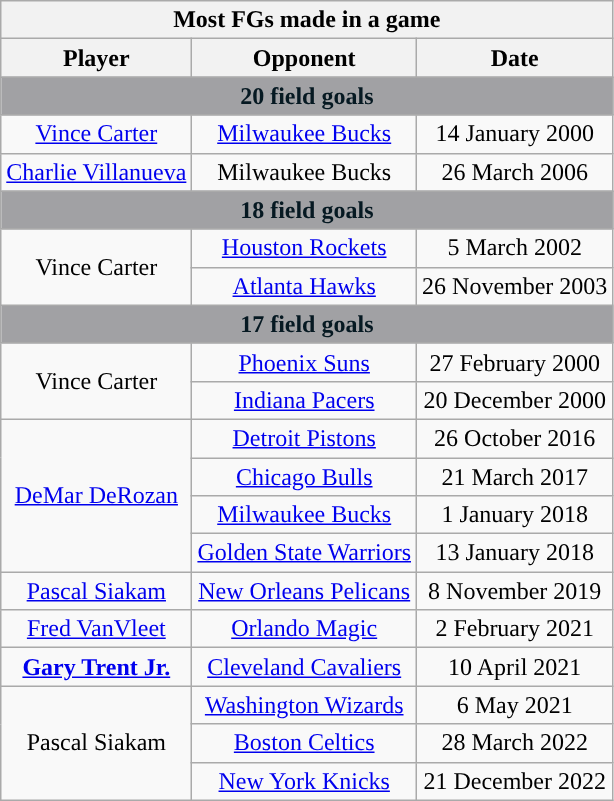<table class="wikitable" style="text-align:center">
<tr>
<th colspan="3">Most FGs made in a game</th>
</tr>
<tr>
<th>Player</th>
<th>Opponent</th>
<th>Date</th>
</tr>
<tr>
<th colspan="3" style="text-align:center; background:#A1A1A4; color:#061922;">20 field goals</th>
</tr>
<tr>
<td><a href='#'>Vince Carter</a></td>
<td><a href='#'>Milwaukee Bucks</a></td>
<td>14 January 2000</td>
</tr>
<tr>
<td><a href='#'>Charlie Villanueva</a></td>
<td>Milwaukee Bucks</td>
<td>26 March 2006</td>
</tr>
<tr>
<th colspan="3" style="text-align:center; background:#A1A1A4; color:#061922;">18 field goals</th>
</tr>
<tr>
<td rowspan=2>Vince Carter</td>
<td><a href='#'>Houston Rockets</a></td>
<td>5 March 2002</td>
</tr>
<tr>
<td><a href='#'>Atlanta Hawks</a></td>
<td>26 November 2003</td>
</tr>
<tr>
<th colspan="3" style="text-align:center; background:#A1A1A4; color:#061922;">17 field goals</th>
</tr>
<tr>
<td rowspan=2>Vince Carter</td>
<td><a href='#'>Phoenix Suns</a></td>
<td>27 February 2000</td>
</tr>
<tr>
<td><a href='#'>Indiana Pacers</a></td>
<td>20 December 2000</td>
</tr>
<tr>
<td rowspan=4><a href='#'>DeMar DeRozan</a></td>
<td><a href='#'>Detroit Pistons</a></td>
<td>26 October 2016</td>
</tr>
<tr>
<td><a href='#'>Chicago Bulls</a></td>
<td>21 March 2017</td>
</tr>
<tr>
<td><a href='#'>Milwaukee Bucks</a></td>
<td>1 January 2018</td>
</tr>
<tr>
<td><a href='#'>Golden State Warriors</a></td>
<td>13 January 2018</td>
</tr>
<tr>
<td><a href='#'>Pascal Siakam</a></td>
<td><a href='#'>New Orleans Pelicans</a></td>
<td>8 November 2019</td>
</tr>
<tr>
<td><a href='#'>Fred VanVleet</a></td>
<td><a href='#'>Orlando Magic</a></td>
<td>2 February 2021</td>
</tr>
<tr>
<td><strong><a href='#'>Gary Trent Jr.</a></strong></td>
<td><a href='#'>Cleveland Cavaliers</a></td>
<td>10 April 2021</td>
</tr>
<tr>
<td rowspan=3>Pascal Siakam</td>
<td><a href='#'>Washington Wizards</a></td>
<td>6 May 2021</td>
</tr>
<tr>
<td><a href='#'>Boston Celtics</a></td>
<td>28 March 2022</td>
</tr>
<tr>
<td><a href='#'>New York Knicks</a></td>
<td>21 December 2022</td>
</tr>
</table>
